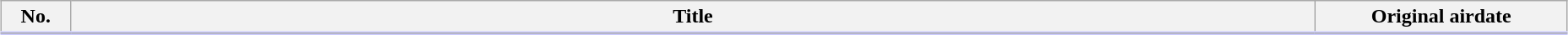<table class="wikitable" style="width:98%; margin:auto; background:#FFF;">
<tr style="border-bottom: 3px solid #CCF">
<th style="width:3em;">No.</th>
<th>Title</th>
<th style="width:12em;">Original airdate</th>
</tr>
<tr>
</tr>
</table>
